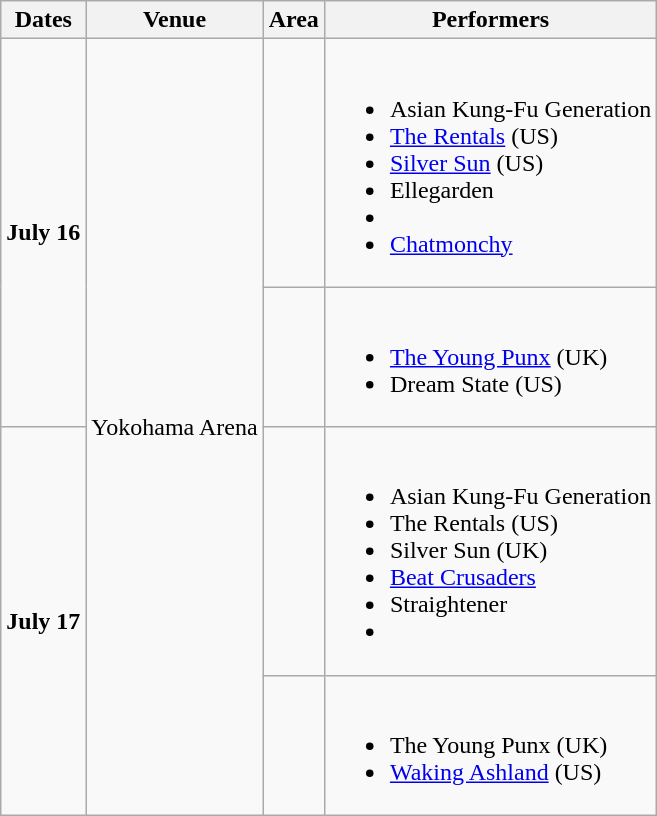<table class="wikitable">
<tr>
<th>Dates</th>
<th>Venue</th>
<th>Area</th>
<th>Performers</th>
</tr>
<tr>
<td rowspan="2"><strong>July 16</strong></td>
<td rowspan="4">Yokohama Arena</td>
<td></td>
<td><br><ul><li>Asian Kung-Fu Generation</li><li><a href='#'>The Rentals</a> (US)</li><li><a href='#'>Silver Sun</a> (US)</li><li>Ellegarden</li><li></li><li><a href='#'>Chatmonchy</a></li></ul></td>
</tr>
<tr>
<td></td>
<td><br><ul><li><a href='#'>The Young Punx</a> (UK)</li><li>Dream State (US)</li></ul></td>
</tr>
<tr>
<td rowspan="2"><strong>July 17</strong></td>
<td></td>
<td><br><ul><li>Asian Kung-Fu Generation</li><li>The Rentals (US)</li><li>Silver Sun (UK)</li><li><a href='#'>Beat Crusaders</a></li><li>Straightener</li><li></li></ul></td>
</tr>
<tr>
<td></td>
<td><br><ul><li>The Young Punx (UK)</li><li><a href='#'>Waking Ashland</a> (US)</li></ul></td>
</tr>
</table>
